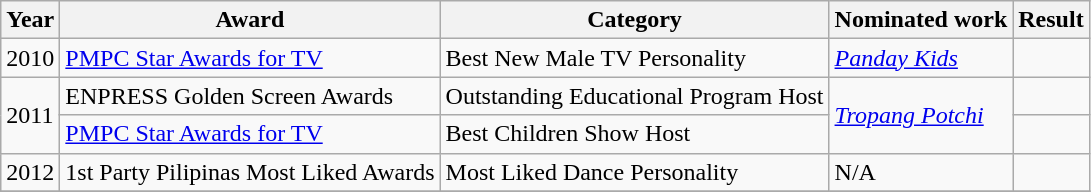<table class="wikitable">
<tr>
<th>Year</th>
<th>Award</th>
<th>Category</th>
<th>Nominated work</th>
<th>Result</th>
</tr>
<tr>
<td>2010</td>
<td><a href='#'>PMPC Star Awards for TV</a></td>
<td>Best New Male TV Personality</td>
<td><em><a href='#'>Panday Kids</a></em></td>
<td></td>
</tr>
<tr>
<td rowspan=2>2011</td>
<td>ENPRESS Golden Screen Awards</td>
<td>Outstanding Educational Program Host</td>
<td rowspan=2><em><a href='#'>Tropang Potchi</a></em></td>
<td></td>
</tr>
<tr>
<td><a href='#'>PMPC Star Awards for TV</a></td>
<td>Best Children Show Host</td>
<td></td>
</tr>
<tr>
<td>2012</td>
<td>1st Party Pilipinas Most Liked Awards</td>
<td>Most Liked Dance Personality</td>
<td>N/A</td>
<td></td>
</tr>
<tr>
</tr>
</table>
